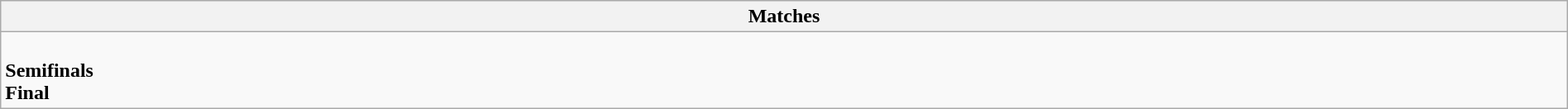<table class="wikitable collapsible collapsed" style="width:100%;">
<tr>
<th>Matches</th>
</tr>
<tr>
<td><br><strong>Semifinals</strong>

<br><strong>Final</strong>
</td>
</tr>
</table>
